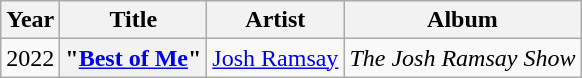<table class="wikitable plainrowheaders" style="text-align:center;">
<tr>
<th scope="col">Year</th>
<th scope="col">Title</th>
<th scope="col">Artist</th>
<th scope="col">Album</th>
</tr>
<tr>
<td>2022</td>
<th scope="row">"<a href='#'>Best of Me</a>"</th>
<td><a href='#'>Josh Ramsay</a></td>
<td align="left"><em>The Josh Ramsay Show</em></td>
</tr>
</table>
